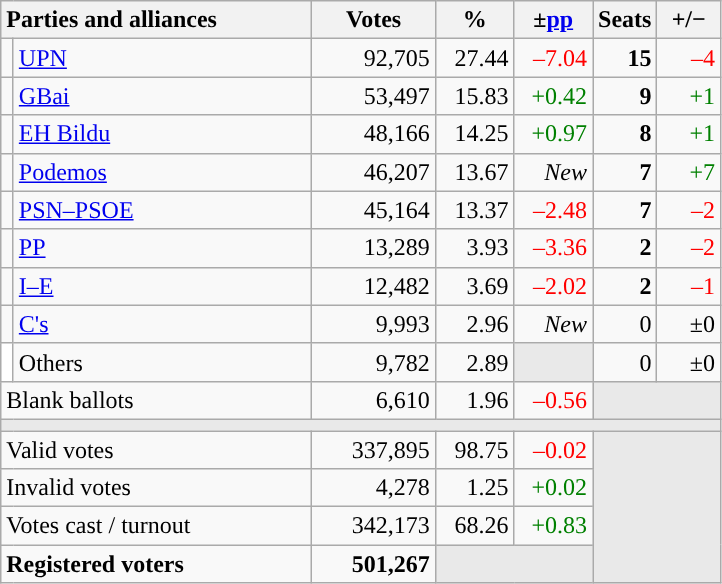<table class="wikitable" style="text-align:right;">
<tr>
<th style="text-align:left;" colspan="2" width="200">Parties and alliances</th>
<th width="75">Votes</th>
<th width="45">%</th>
<th width="45">±<a href='#'>pp</a></th>
<th width="35">Seats</th>
<th width="35">+/−</th>
</tr>
<tr>
<td width="1" style="color:inherit;background:"></td>
<td align="left"><a href='#'>UPN</a></td>
<td>92,705</td>
<td>27.44</td>
<td style="color:red;">–7.04</td>
<td><strong>15</strong></td>
<td style="color:red;">–4</td>
</tr>
<tr>
<td style="color:inherit;background:"></td>
<td align="left"><a href='#'>GBai</a></td>
<td>53,497</td>
<td>15.83</td>
<td style="color:green;">+0.42</td>
<td><strong>9</strong></td>
<td style="color:green;">+1</td>
</tr>
<tr>
<td style="color:inherit;background:"></td>
<td align="left"><a href='#'>EH Bildu</a></td>
<td>48,166</td>
<td>14.25</td>
<td style="color:green;">+0.97</td>
<td><strong>8</strong></td>
<td style="color:green;">+1</td>
</tr>
<tr>
<td style="color:inherit;background:"></td>
<td align="left"><a href='#'>Podemos</a></td>
<td>46,207</td>
<td>13.67</td>
<td><em>New</em></td>
<td><strong>7</strong></td>
<td style="color:green;">+7</td>
</tr>
<tr>
<td style="color:inherit;background:"></td>
<td align="left"><a href='#'>PSN–PSOE</a></td>
<td>45,164</td>
<td>13.37</td>
<td style="color:red;">–2.48</td>
<td><strong>7</strong></td>
<td style="color:red;">–2</td>
</tr>
<tr>
<td style="color:inherit;background:"></td>
<td align="left"><a href='#'>PP</a></td>
<td>13,289</td>
<td>3.93</td>
<td style="color:red;">–3.36</td>
<td><strong>2</strong></td>
<td style="color:red;">–2</td>
</tr>
<tr>
<td style="color:inherit;background:"></td>
<td align="left"><a href='#'>I–E</a></td>
<td>12,482</td>
<td>3.69</td>
<td style="color:red;">–2.02</td>
<td><strong>2</strong></td>
<td style="color:red;">–1</td>
</tr>
<tr>
<td style="color:inherit;background:"></td>
<td align="left"><a href='#'>C's</a></td>
<td>9,993</td>
<td>2.96</td>
<td><em>New</em></td>
<td>0</td>
<td>±0</td>
</tr>
<tr>
<td bgcolor="white"></td>
<td align="left">Others</td>
<td>9,782</td>
<td>2.89</td>
<td bgcolor="#E9E9E9"></td>
<td>0</td>
<td>±0</td>
</tr>
<tr>
<td align="left" colspan="2">Blank ballots</td>
<td>6,610</td>
<td>1.96</td>
<td style="color:red;">–0.56</td>
<td bgcolor="#E9E9E9" colspan="2"></td>
</tr>
<tr>
<td colspan="7" bgcolor="#E9E9E9"></td>
</tr>
<tr>
<td align="left" colspan="2">Valid votes</td>
<td>337,895</td>
<td>98.75</td>
<td style="color:red;">–0.02</td>
<td bgcolor="#E9E9E9" colspan="2" rowspan="4"></td>
</tr>
<tr>
<td align="left" colspan="2">Invalid votes</td>
<td>4,278</td>
<td>1.25</td>
<td style="color:green;">+0.02</td>
</tr>
<tr>
<td align="left" colspan="2">Votes cast / turnout</td>
<td>342,173</td>
<td>68.26</td>
<td style="color:green;">+0.83</td>
</tr>
<tr style="font-weight:bold;">
<td align="left" colspan="2">Registered voters</td>
<td>501,267</td>
<td bgcolor="#E9E9E9" colspan="2"></td>
</tr>
</table>
